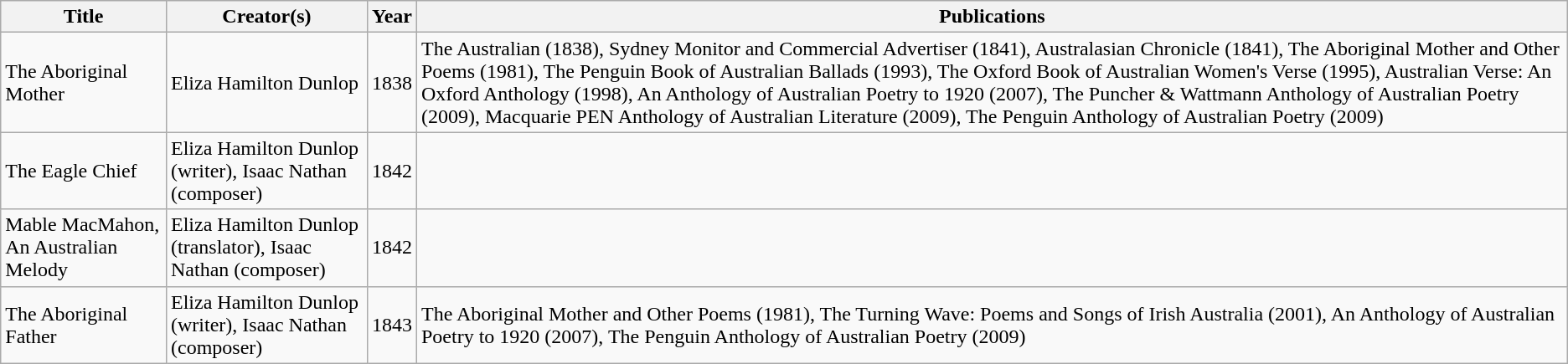<table class="wikitable sortable">
<tr>
<th>Title</th>
<th>Creator(s)</th>
<th>Year</th>
<th>Publications</th>
</tr>
<tr>
<td>The Aboriginal Mother</td>
<td>Eliza Hamilton Dunlop</td>
<td>1838</td>
<td>The Australian (1838), Sydney Monitor and Commercial Advertiser (1841), Australasian Chronicle (1841), The Aboriginal Mother and Other Poems (1981), The Penguin Book of Australian Ballads (1993), The Oxford Book of Australian Women's Verse (1995), Australian Verse: An Oxford Anthology (1998), An Anthology of Australian Poetry to 1920 (2007), The Puncher & Wattmann Anthology of Australian Poetry (2009), Macquarie PEN Anthology of Australian Literature (2009), The Penguin Anthology of Australian Poetry (2009)</td>
</tr>
<tr>
<td>The Eagle Chief</td>
<td>Eliza Hamilton Dunlop (writer), Isaac Nathan (composer)</td>
<td>1842</td>
<td></td>
</tr>
<tr>
<td>Mable MacMahon, An Australian Melody</td>
<td>Eliza Hamilton Dunlop (translator), Isaac Nathan (composer)</td>
<td>1842</td>
<td></td>
</tr>
<tr>
<td>The Aboriginal Father</td>
<td>Eliza Hamilton Dunlop (writer), Isaac Nathan (composer)</td>
<td>1843</td>
<td>The Aboriginal Mother and Other Poems (1981), The Turning Wave: Poems and Songs of Irish Australia (2001), An Anthology of Australian Poetry to 1920 (2007), The Penguin Anthology of Australian Poetry (2009)</td>
</tr>
</table>
